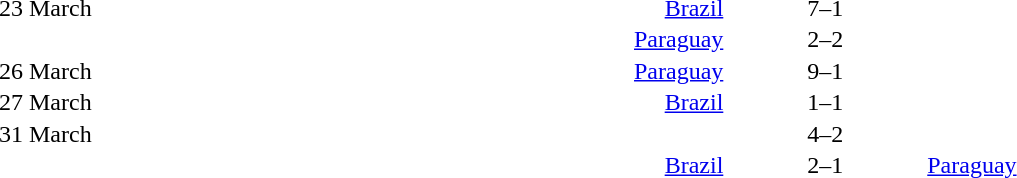<table cellspacing=1 width=70%>
<tr>
<th width=25%></th>
<th width=30%></th>
<th width=15%></th>
<th width=30%></th>
</tr>
<tr>
<td>23 March</td>
<td align=right><a href='#'>Brazil</a> </td>
<td align=center>7–1</td>
<td></td>
</tr>
<tr>
<td></td>
<td align=right><a href='#'>Paraguay</a> </td>
<td align=center>2–2</td>
<td></td>
</tr>
<tr>
<td>26 March</td>
<td align=right><a href='#'>Paraguay</a> </td>
<td align=center>9–1</td>
<td></td>
</tr>
<tr>
<td>27 March</td>
<td align=right><a href='#'>Brazil</a> </td>
<td align=center>1–1</td>
<td></td>
</tr>
<tr>
<td>31 March</td>
<td align=right></td>
<td align=center>4–2</td>
<td></td>
</tr>
<tr>
<td></td>
<td align=right><a href='#'>Brazil</a> </td>
<td align=center>2–1</td>
<td> <a href='#'>Paraguay</a></td>
</tr>
</table>
